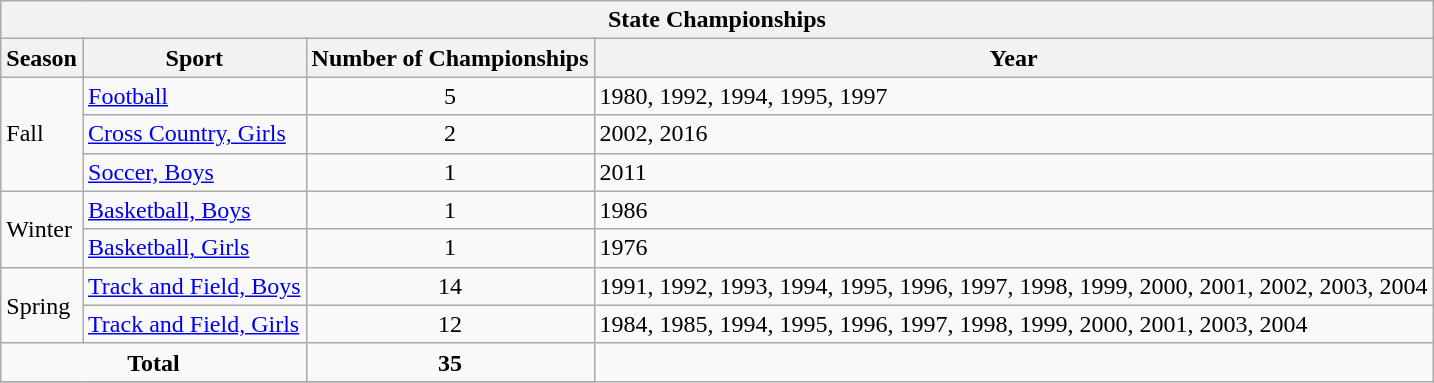<table class="wikitable">
<tr>
<th colspan="4">State Championships</th>
</tr>
<tr>
<th>Season</th>
<th>Sport</th>
<th>Number of Championships</th>
<th>Year</th>
</tr>
<tr>
<td rowspan="3">Fall</td>
<td><a href='#'>Football</a></td>
<td align="center">5</td>
<td>1980, 1992, 1994, 1995, 1997</td>
</tr>
<tr>
<td><a href='#'>Cross Country, Girls</a></td>
<td align="center">2</td>
<td>2002, 2016</td>
</tr>
<tr>
<td><a href='#'>Soccer, Boys</a></td>
<td align="center">1</td>
<td>2011</td>
</tr>
<tr>
<td rowspan="2">Winter</td>
<td><a href='#'>Basketball, Boys</a></td>
<td align="center">1</td>
<td>1986</td>
</tr>
<tr>
<td><a href='#'>Basketball, Girls</a></td>
<td align="center">1</td>
<td>1976</td>
</tr>
<tr>
<td rowspan="2">Spring</td>
<td><a href='#'>Track and Field, Boys</a></td>
<td align="center">14</td>
<td>1991, 1992, 1993, 1994, 1995, 1996, 1997, 1998, 1999, 2000, 2001, 2002, 2003, 2004</td>
</tr>
<tr>
<td><a href='#'>Track and Field, Girls</a></td>
<td align="center">12</td>
<td>1984, 1985, 1994, 1995, 1996, 1997, 1998, 1999, 2000, 2001, 2003, 2004</td>
</tr>
<tr>
<td align="center" colspan="2"><strong>Total</strong></td>
<td align="center"><strong>35</strong></td>
</tr>
<tr>
</tr>
</table>
